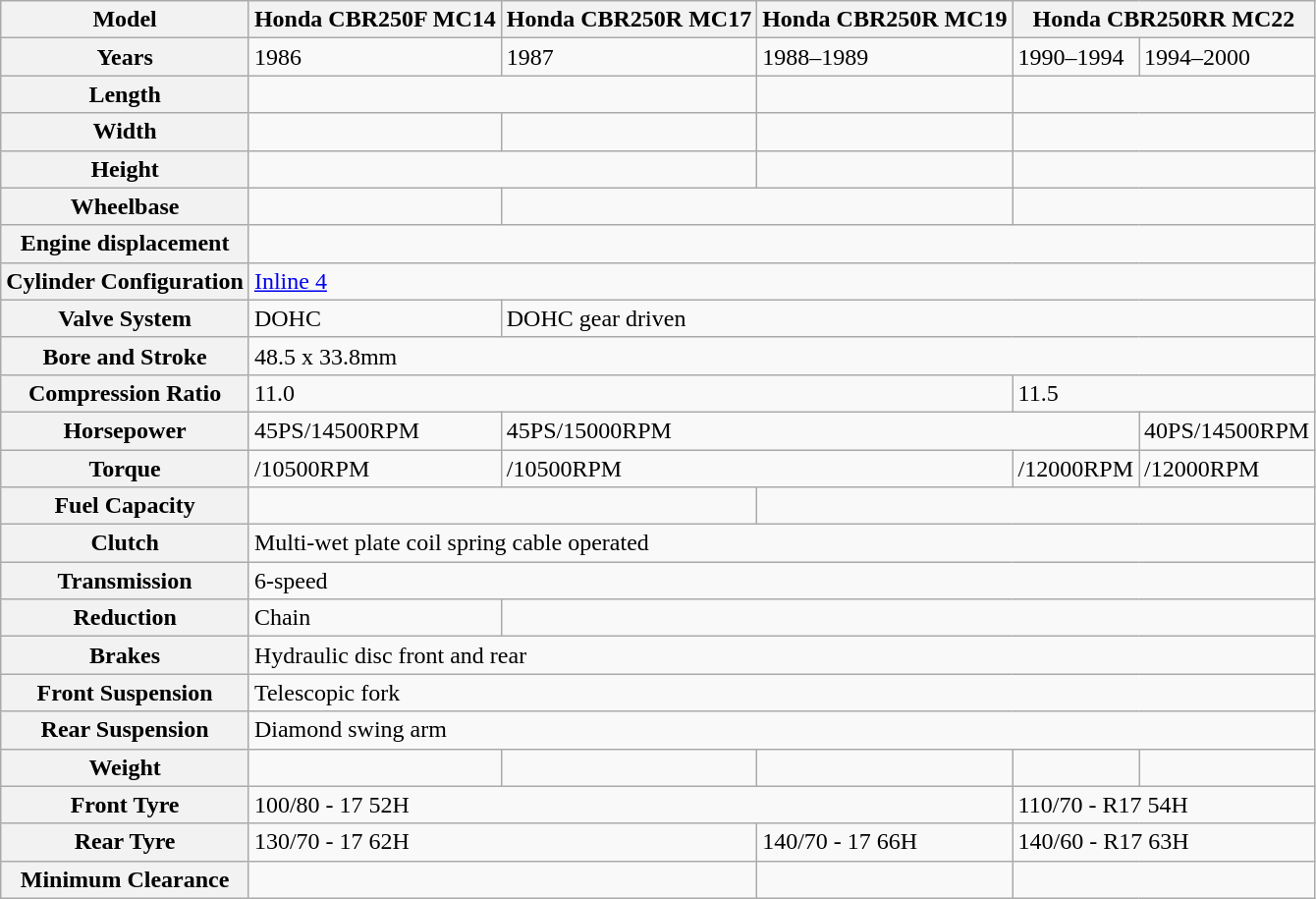<table class="wikitable">
<tr>
<th>Model</th>
<th>Honda CBR250F MC14</th>
<th>Honda CBR250R MC17</th>
<th>Honda CBR250R MC19</th>
<th colspan="2">Honda CBR250RR MC22</th>
</tr>
<tr>
<th>Years</th>
<td>1986</td>
<td>1987</td>
<td>1988–1989</td>
<td>1990–1994</td>
<td>1994–2000</td>
</tr>
<tr>
<th>Length</th>
<td colspan="2"></td>
<td></td>
<td colspan="2"></td>
</tr>
<tr>
<th>Width</th>
<td></td>
<td></td>
<td></td>
<td colspan="2"></td>
</tr>
<tr>
<th>Height</th>
<td colspan="2"></td>
<td></td>
<td colspan="2"></td>
</tr>
<tr>
<th>Wheelbase</th>
<td></td>
<td colspan="2"></td>
<td colspan="2"></td>
</tr>
<tr>
<th>Engine displacement</th>
<td colspan="5"></td>
</tr>
<tr>
<th>Cylinder Configuration</th>
<td colspan="5"><a href='#'>Inline 4</a></td>
</tr>
<tr>
<th>Valve System</th>
<td>DOHC</td>
<td colspan="4">DOHC gear driven</td>
</tr>
<tr>
<th>Bore and Stroke</th>
<td colspan="5">48.5 x 33.8mm</td>
</tr>
<tr>
<th>Compression Ratio</th>
<td colspan="3">11.0</td>
<td colspan="2">11.5</td>
</tr>
<tr>
<th>Horsepower</th>
<td>45PS/14500RPM</td>
<td colspan="3">45PS/15000RPM</td>
<td>40PS/14500RPM</td>
</tr>
<tr>
<th>Torque</th>
<td>/10500RPM</td>
<td colspan="2">/10500RPM</td>
<td>/12000RPM</td>
<td>/12000RPM</td>
</tr>
<tr>
<th>Fuel Capacity</th>
<td colspan="2"></td>
<td colspan="3"></td>
</tr>
<tr>
<th>Clutch</th>
<td colspan="5">Multi-wet plate coil spring cable operated</td>
</tr>
<tr>
<th>Transmission</th>
<td colspan="5">6-speed</td>
</tr>
<tr>
<th>Reduction</th>
<td>Chain</td>
</tr>
<tr>
<th>Brakes</th>
<td colspan="5">Hydraulic disc front and rear</td>
</tr>
<tr>
<th>Front Suspension</th>
<td colspan="5">Telescopic fork</td>
</tr>
<tr>
<th>Rear Suspension</th>
<td colspan="5">Diamond swing arm</td>
</tr>
<tr>
<th>Weight</th>
<td></td>
<td></td>
<td></td>
<td></td>
<td></td>
</tr>
<tr>
<th>Front Tyre</th>
<td colspan="3">100/80 - 17 52H</td>
<td colspan="2">110/70 - R17 54H</td>
</tr>
<tr>
<th>Rear Tyre</th>
<td colspan="2">130/70 - 17 62H</td>
<td>140/70 - 17 66H</td>
<td colspan="2">140/60 - R17 63H</td>
</tr>
<tr>
<th>Minimum Clearance</th>
<td colspan="2"></td>
<td></td>
<td colspan="2"></td>
</tr>
</table>
